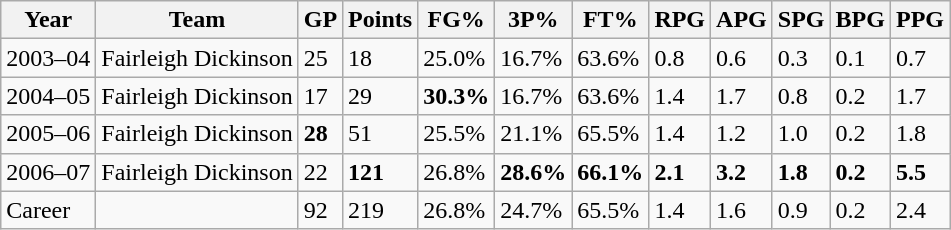<table class="wikitable">
<tr>
<th>Year</th>
<th>Team</th>
<th>GP</th>
<th>Points</th>
<th>FG%</th>
<th>3P%</th>
<th>FT%</th>
<th>RPG</th>
<th>APG</th>
<th>SPG</th>
<th>BPG</th>
<th>PPG</th>
</tr>
<tr>
<td>2003–04</td>
<td>Fairleigh Dickinson</td>
<td>25</td>
<td>18</td>
<td>25.0%</td>
<td>16.7%</td>
<td>63.6%</td>
<td>0.8</td>
<td>0.6</td>
<td>0.3</td>
<td>0.1</td>
<td>0.7</td>
</tr>
<tr>
<td>2004–05</td>
<td>Fairleigh Dickinson</td>
<td>17</td>
<td>29</td>
<td><strong>30.3%</strong></td>
<td>16.7%</td>
<td>63.6%</td>
<td>1.4</td>
<td>1.7</td>
<td>0.8</td>
<td>0.2</td>
<td>1.7</td>
</tr>
<tr>
<td>2005–06</td>
<td>Fairleigh Dickinson</td>
<td><strong>28</strong></td>
<td>51</td>
<td>25.5%</td>
<td>21.1%</td>
<td>65.5%</td>
<td>1.4</td>
<td>1.2</td>
<td>1.0</td>
<td>0.2</td>
<td>1.8</td>
</tr>
<tr>
<td>2006–07</td>
<td>Fairleigh Dickinson</td>
<td>22</td>
<td><strong>121</strong></td>
<td>26.8%</td>
<td><strong>28.6%</strong></td>
<td><strong>66.1%</strong></td>
<td><strong>2.1</strong></td>
<td><strong>3.2</strong></td>
<td><strong>1.8</strong></td>
<td><strong>0.2</strong></td>
<td><strong>5.5</strong></td>
</tr>
<tr>
<td>Career</td>
<td></td>
<td>92</td>
<td>219</td>
<td>26.8%</td>
<td>24.7%</td>
<td>65.5%</td>
<td>1.4</td>
<td>1.6</td>
<td>0.9</td>
<td>0.2</td>
<td>2.4</td>
</tr>
</table>
